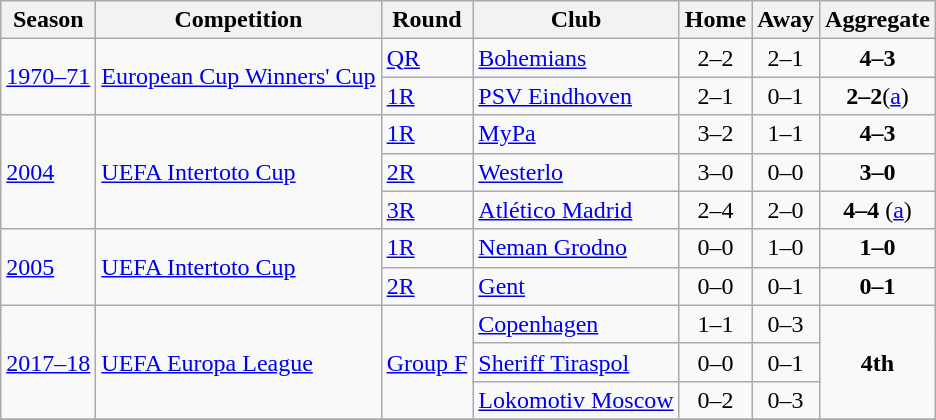<table class="wikitable">
<tr>
<th>Season</th>
<th>Competition</th>
<th>Round</th>
<th>Club</th>
<th>Home</th>
<th>Away</th>
<th>Aggregate</th>
</tr>
<tr>
<td rowspan="2"><a href='#'>1970–71</a></td>
<td rowspan="2"><a href='#'>European Cup Winners' Cup</a></td>
<td><a href='#'>QR</a></td>
<td> <a href='#'>Bohemians</a></td>
<td style="text-align:center;">2–2</td>
<td style="text-align:center;">2–1</td>
<td style="text-align:center;"><strong>4–3</strong></td>
</tr>
<tr>
<td><a href='#'>1R</a></td>
<td> <a href='#'>PSV Eindhoven</a></td>
<td style="text-align:center;">2–1</td>
<td style="text-align:center;">0–1</td>
<td style="text-align:center;"><strong>2–2</strong>(<a href='#'>a</a>)</td>
</tr>
<tr>
<td rowspan="3"><a href='#'>2004</a></td>
<td rowspan="3"><a href='#'>UEFA Intertoto Cup</a></td>
<td><a href='#'>1R</a></td>
<td> <a href='#'>MyPa</a></td>
<td style="text-align:center;">3–2</td>
<td style="text-align:center;">1–1</td>
<td style="text-align:center;"><strong>4–3</strong></td>
</tr>
<tr>
<td><a href='#'>2R</a></td>
<td> <a href='#'>Westerlo</a></td>
<td style="text-align:center;">3–0</td>
<td style="text-align:center;">0–0</td>
<td style="text-align:center;"><strong>3–0</strong></td>
</tr>
<tr>
<td><a href='#'>3R</a></td>
<td> <a href='#'>Atlético Madrid</a></td>
<td style="text-align:center;">2–4</td>
<td style="text-align:center;">2–0</td>
<td style="text-align:center;"><strong>4–4</strong> (<a href='#'>a</a>)</td>
</tr>
<tr>
<td rowspan="2"><a href='#'>2005</a></td>
<td rowspan="2"><a href='#'>UEFA Intertoto Cup</a></td>
<td><a href='#'>1R</a></td>
<td> <a href='#'>Neman Grodno</a></td>
<td style="text-align:center;">0–0</td>
<td style="text-align:center;">1–0</td>
<td style="text-align:center;"><strong>1–0</strong></td>
</tr>
<tr>
<td><a href='#'>2R</a></td>
<td> <a href='#'>Gent</a></td>
<td style="text-align:center;">0–0</td>
<td style="text-align:center;">0–1</td>
<td style="text-align:center;"><strong>0–1</strong></td>
</tr>
<tr>
<td rowspan="3"><a href='#'>2017–18</a></td>
<td rowspan="3"><a href='#'>UEFA Europa League</a></td>
<td rowspan="3"><a href='#'>Group F</a></td>
<td> <a href='#'>Copenhagen</a></td>
<td style="text-align:center;">1–1</td>
<td style="text-align:center;">0–3</td>
<td style="text-align:center;" rowspan="3"><strong>4th</strong></td>
</tr>
<tr>
<td> <a href='#'>Sheriff Tiraspol</a></td>
<td style="text-align:center;">0–0</td>
<td style="text-align:center;">0–1</td>
</tr>
<tr>
<td> <a href='#'>Lokomotiv Moscow</a></td>
<td style="text-align:center;">0–2</td>
<td style="text-align:center;">0–3</td>
</tr>
<tr>
</tr>
</table>
